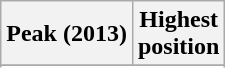<table class="wikitable sortable">
<tr>
<th align="left">Peak (2013)</th>
<th align="left">Highest<br>position</th>
</tr>
<tr>
</tr>
<tr>
</tr>
</table>
